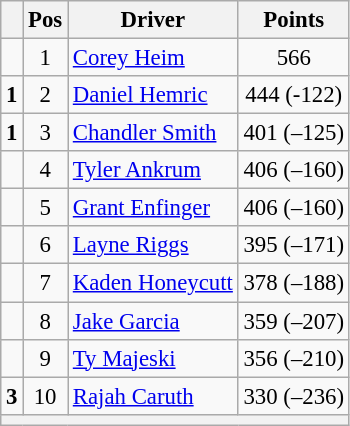<table class="wikitable" style="font-size: 95%;">
<tr>
<th></th>
<th>Pos</th>
<th>Driver</th>
<th>Points</th>
</tr>
<tr>
<td align="left"></td>
<td style="text-align:center;">1</td>
<td><a href='#'>Corey Heim</a></td>
<td style="text-align:center;">566</td>
</tr>
<tr>
<td align="left"> <strong>1</strong></td>
<td style="text-align:center;">2</td>
<td><a href='#'>Daniel Hemric</a></td>
<td style="text-align:center;">444 (-122)</td>
</tr>
<tr>
<td align="left"> <strong>1</strong></td>
<td style="text-align:center;">3</td>
<td><a href='#'>Chandler Smith</a></td>
<td style="text-align:center;">401 (–125)</td>
</tr>
<tr>
<td align="left"></td>
<td style="text-align:center;">4</td>
<td><a href='#'>Tyler Ankrum</a></td>
<td style="text-align:center;">406 (–160)</td>
</tr>
<tr>
<td align="left"></td>
<td style="text-align:center;">5</td>
<td><a href='#'>Grant Enfinger</a></td>
<td style="text-align:center;">406 (–160)</td>
</tr>
<tr>
<td align="left"></td>
<td style="text-align:center;">6</td>
<td><a href='#'>Layne Riggs</a></td>
<td style="text-align:center;">395 (–171)</td>
</tr>
<tr>
<td align="left"></td>
<td style="text-align:center;">7</td>
<td><a href='#'>Kaden Honeycutt</a></td>
<td style="text-align:center;">378 (–188)</td>
</tr>
<tr>
<td align="left"></td>
<td style="text-align:center;">8</td>
<td><a href='#'>Jake Garcia</a></td>
<td style="text-align:center;">359 (–207)</td>
</tr>
<tr>
<td align="left"></td>
<td style="text-align:center;">9</td>
<td><a href='#'>Ty Majeski</a></td>
<td style="text-align:center;">356 (–210)</td>
</tr>
<tr>
<td align="left"> <strong>3</strong></td>
<td style="text-align:center;">10</td>
<td><a href='#'>Rajah Caruth</a></td>
<td style="text-align:center;">330 (–236)</td>
</tr>
<tr class="sortbottom">
<th colspan="9"></th>
</tr>
</table>
